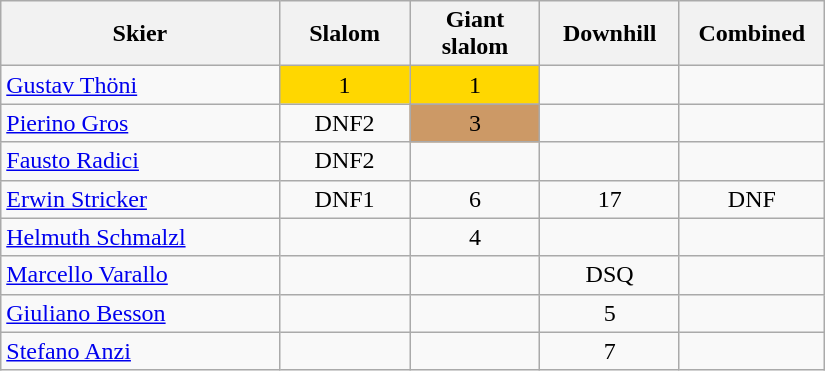<table class="wikitable" width=550px style="font-size:100%; text-align:center;">
<tr>
<th width=250px>Skier</th>
<th width=100px>Slalom</th>
<th width=100px>Giant slalom</th>
<th width=100px>Downhill</th>
<th width=100px>Combined</th>
</tr>
<tr>
<td align=left><a href='#'>Gustav Thöni</a></td>
<td bgcolor=gold>1</td>
<td bgcolor=gold>1</td>
<td></td>
<td></td>
</tr>
<tr>
<td align=left><a href='#'>Pierino Gros</a></td>
<td>DNF2</td>
<td bgcolor=cc9966>3</td>
<td></td>
<td></td>
</tr>
<tr>
<td align=left><a href='#'>Fausto Radici</a></td>
<td>DNF2</td>
<td></td>
<td></td>
<td></td>
</tr>
<tr>
<td align=left><a href='#'>Erwin Stricker</a></td>
<td>DNF1</td>
<td>6</td>
<td>17</td>
<td>DNF</td>
</tr>
<tr>
<td align=left><a href='#'>Helmuth Schmalzl</a></td>
<td></td>
<td>4</td>
<td></td>
<td></td>
</tr>
<tr>
<td align=left><a href='#'>Marcello Varallo</a></td>
<td></td>
<td></td>
<td>DSQ</td>
<td></td>
</tr>
<tr>
<td align=left><a href='#'>Giuliano Besson</a></td>
<td></td>
<td></td>
<td>5</td>
<td></td>
</tr>
<tr>
<td align=left><a href='#'>Stefano Anzi</a></td>
<td></td>
<td></td>
<td>7</td>
<td></td>
</tr>
</table>
